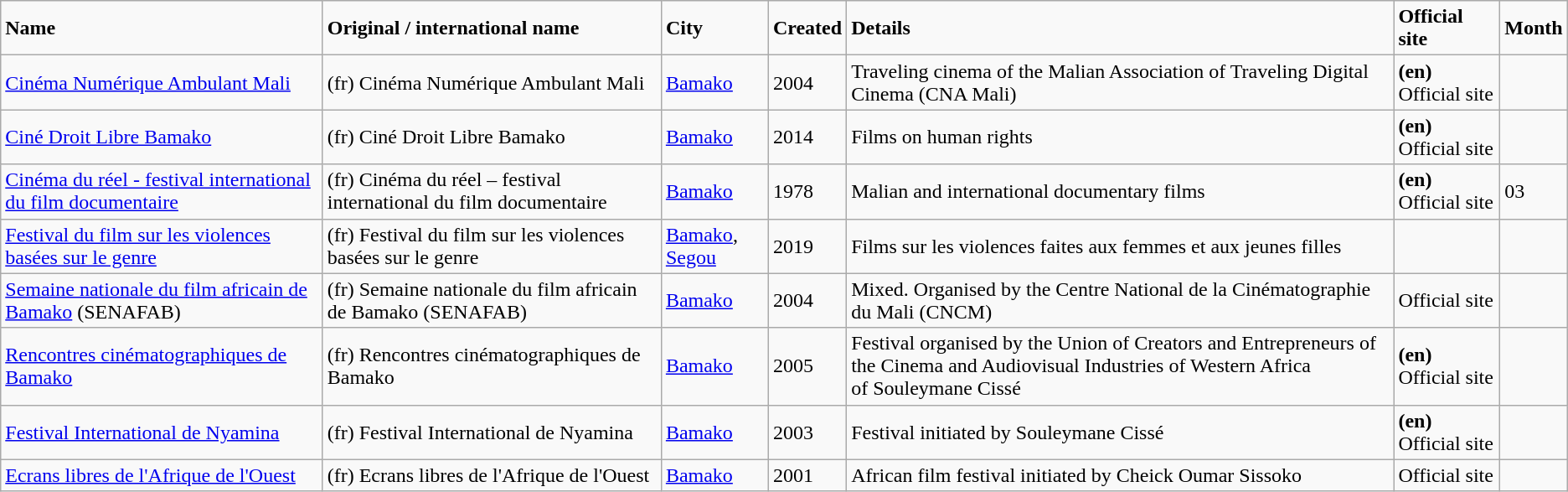<table class="wikitable">
<tr>
<td><strong>Name</strong></td>
<td><strong>Original / international name</strong></td>
<td><strong>City</strong></td>
<td><strong>Created</strong></td>
<td><strong>Details</strong></td>
<td><strong>Official site</strong></td>
<td><strong>Month</strong></td>
</tr>
<tr>
<td><a href='#'>Cinéma Numérique Ambulant Mali</a></td>
<td>(fr) Cinéma Numérique Ambulant Mali</td>
<td><a href='#'>Bamako</a></td>
<td>2004</td>
<td>Traveling cinema of the Malian Association of Traveling Digital Cinema (CNA Mali)</td>
<td><strong>(en)</strong> Official site</td>
<td></td>
</tr>
<tr>
<td><a href='#'>Ciné Droit Libre Bamako</a></td>
<td>(fr) Ciné Droit Libre Bamako</td>
<td><a href='#'>Bamako</a></td>
<td>2014</td>
<td>Films on human rights</td>
<td><strong>(en)</strong> Official site</td>
<td></td>
</tr>
<tr>
<td><a href='#'>Cinéma du réel - festival international du film documentaire</a></td>
<td>(fr) Cinéma du réel – festival international du film documentaire</td>
<td><a href='#'>Bamako</a></td>
<td>1978</td>
<td>Malian and international documentary films</td>
<td><strong>(en)</strong> Official site</td>
<td>03</td>
</tr>
<tr>
<td><a href='#'>Festival du film sur les violences basées sur le genre</a></td>
<td>(fr) Festival du film sur les violences basées sur le genre</td>
<td><a href='#'>Bamako</a>, <a href='#'>Segou</a></td>
<td>2019</td>
<td>Films sur les violences faites aux femmes et aux jeunes filles</td>
<td></td>
<td></td>
</tr>
<tr>
<td><a href='#'>Semaine nationale du film africain de Bamako</a> (SENAFAB)</td>
<td>(fr) Semaine nationale du film africain de Bamako (SENAFAB)</td>
<td><a href='#'>Bamako</a></td>
<td>2004</td>
<td>Mixed. Organised by the Centre National de la Cinématographie du Mali (CNCM)</td>
<td>Official site</td>
<td></td>
</tr>
<tr>
<td><a href='#'>Rencontres cinématographiques de Bamako</a></td>
<td>(fr) Rencontres cinématographiques de Bamako</td>
<td><a href='#'>Bamako</a></td>
<td>2005</td>
<td>Festival organised by the Union of Creators and Entrepreneurs of the Cinema and Audiovisual Industries of Western Africa<br>of Souleymane Cissé</td>
<td><strong>(en)</strong> Official site</td>
<td></td>
</tr>
<tr>
<td><a href='#'>Festival International de Nyamina</a></td>
<td>(fr) Festival International de Nyamina</td>
<td><a href='#'>Bamako</a></td>
<td>2003</td>
<td>Festival initiated by Souleymane Cissé</td>
<td><strong>(en)</strong> Official site</td>
<td></td>
</tr>
<tr>
<td><a href='#'>Ecrans libres de l'Afrique de l'Ouest</a></td>
<td>(fr) Ecrans libres de l'Afrique de l'Ouest</td>
<td><a href='#'>Bamako</a></td>
<td>2001</td>
<td>African film festival initiated by Cheick Oumar Sissoko</td>
<td>Official site</td>
<td></td>
</tr>
</table>
